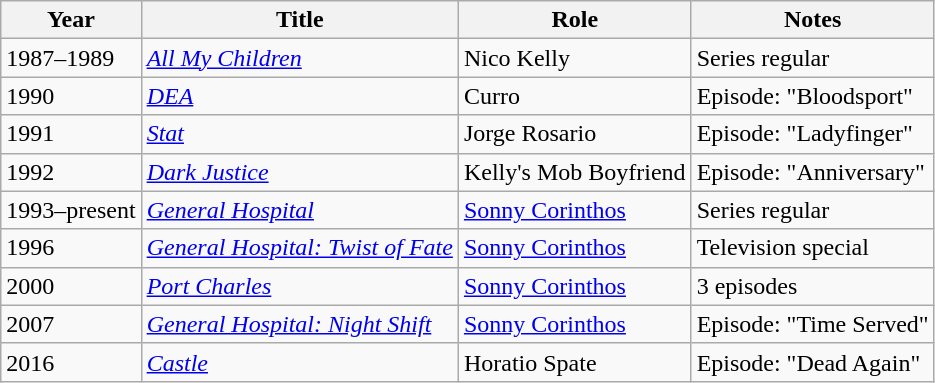<table class="wikitable sortable">
<tr>
<th>Year</th>
<th>Title</th>
<th>Role</th>
<th class="unsortable">Notes</th>
</tr>
<tr>
<td>1987–1989</td>
<td><em><a href='#'>All My Children</a></em></td>
<td>Nico Kelly</td>
<td>Series regular</td>
</tr>
<tr>
<td>1990</td>
<td><em><a href='#'>DEA</a></em></td>
<td>Curro</td>
<td>Episode: "Bloodsport"</td>
</tr>
<tr>
<td>1991</td>
<td><em><a href='#'>Stat</a></em></td>
<td>Jorge Rosario</td>
<td>Episode: "Ladyfinger"</td>
</tr>
<tr>
<td>1992</td>
<td><em><a href='#'>Dark Justice</a></em></td>
<td>Kelly's Mob Boyfriend</td>
<td>Episode: "Anniversary"</td>
</tr>
<tr>
<td>1993–present</td>
<td><em><a href='#'>General Hospital</a></em></td>
<td><a href='#'>Sonny Corinthos</a></td>
<td>Series regular</td>
</tr>
<tr>
<td>1996</td>
<td><em><a href='#'>General Hospital: Twist of Fate</a></em></td>
<td><a href='#'>Sonny Corinthos</a></td>
<td>Television special</td>
</tr>
<tr>
<td>2000</td>
<td><em><a href='#'>Port Charles</a></em></td>
<td><a href='#'>Sonny Corinthos</a></td>
<td>3 episodes</td>
</tr>
<tr>
<td>2007</td>
<td><em><a href='#'>General Hospital: Night Shift</a></em></td>
<td><a href='#'>Sonny Corinthos</a></td>
<td>Episode: "Time Served"</td>
</tr>
<tr>
<td>2016</td>
<td><em><a href='#'>Castle</a></em></td>
<td>Horatio Spate</td>
<td>Episode: "Dead Again"</td>
</tr>
</table>
